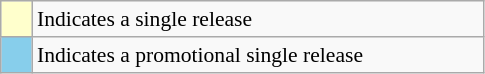<table class="wikitable" style="font-size:90%;">
<tr>
<td style="width:14px; background-color:#ffffcc"></td>
<td style="width:294px;">Indicates a single release</td>
</tr>
<tr>
<td style="width:14px; background-color:#87CEEB"></td>
<td style="width:294px;">Indicates a promotional single release</td>
</tr>
</table>
